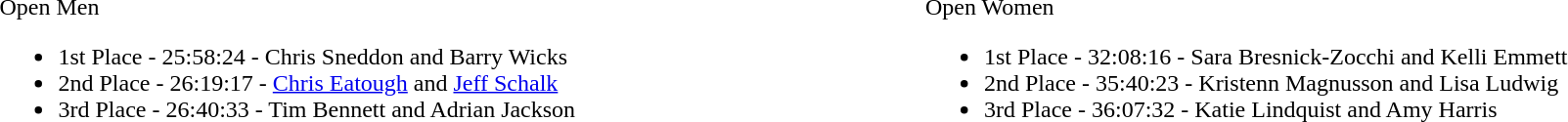<table width=100%>
<tr>
<td valign=top align=left width=50%><br>Open Men<ul><li>1st Place - 25:58:24 - Chris Sneddon and Barry Wicks</li><li>2nd Place - 26:19:17 - <a href='#'>Chris Eatough</a> and <a href='#'>Jeff Schalk</a></li><li>3rd Place - 26:40:33 - Tim Bennett and Adrian Jackson</li></ul></td>
<td valign=top align=left width=50%><br>Open Women<ul><li>1st Place - 32:08:16 - Sara Bresnick-Zocchi and Kelli Emmett</li><li>2nd Place - 35:40:23 - Kristenn Magnusson and Lisa Ludwig</li><li>3rd Place - 36:07:32 - Katie Lindquist and Amy Harris</li></ul></td>
</tr>
</table>
